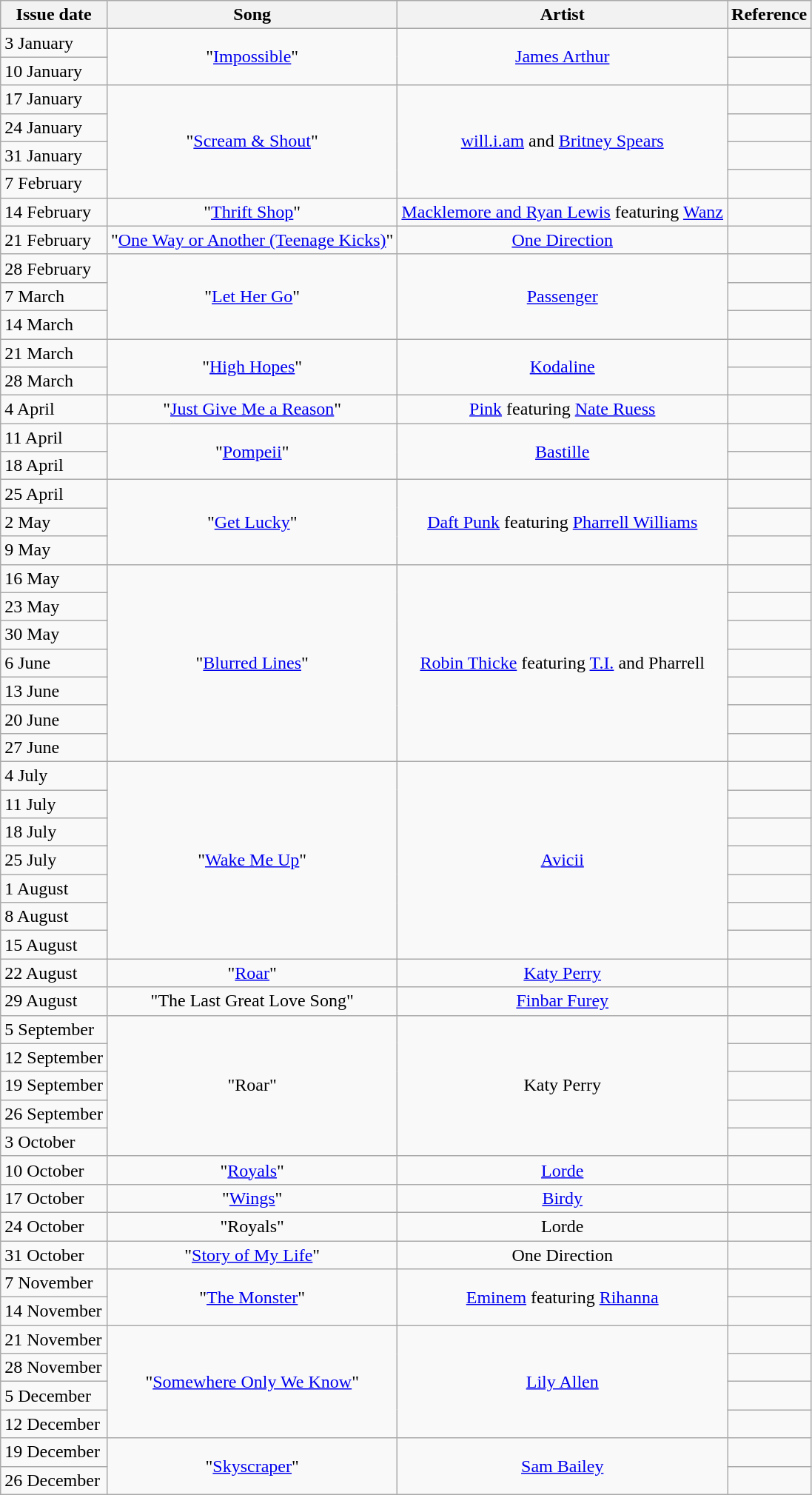<table class="wikitable">
<tr>
<th>Issue date</th>
<th>Song</th>
<th>Artist</th>
<th>Reference</th>
</tr>
<tr>
<td>3 January</td>
<td align="center" rowspan="2">"<a href='#'>Impossible</a>"</td>
<td align="center" rowspan="2"><a href='#'>James Arthur</a></td>
<td align="center"></td>
</tr>
<tr>
<td>10 January</td>
<td align="center"></td>
</tr>
<tr>
<td>17 January</td>
<td align="center" rowspan="4">"<a href='#'>Scream & Shout</a>"</td>
<td align="center" rowspan="4"><a href='#'>will.i.am</a> and <a href='#'>Britney Spears</a></td>
<td align="center"></td>
</tr>
<tr>
<td>24 January</td>
<td align="center"></td>
</tr>
<tr>
<td>31 January</td>
<td align="center"></td>
</tr>
<tr>
<td>7 February</td>
<td align="center"></td>
</tr>
<tr>
<td>14 February</td>
<td align="center">"<a href='#'>Thrift Shop</a>"</td>
<td align="center"><a href='#'>Macklemore and Ryan Lewis</a> featuring <a href='#'>Wanz</a></td>
<td align="center"></td>
</tr>
<tr>
<td>21 February</td>
<td align="center">"<a href='#'>One Way or Another (Teenage Kicks)</a>"</td>
<td align="center"><a href='#'>One Direction</a></td>
<td align="center"></td>
</tr>
<tr>
<td>28 February</td>
<td align="center" rowspan="3">"<a href='#'>Let Her Go</a>"</td>
<td align="center" rowspan="3"><a href='#'>Passenger</a></td>
<td align="center"></td>
</tr>
<tr>
<td>7 March</td>
<td align="center"></td>
</tr>
<tr>
<td>14 March</td>
<td align="center"></td>
</tr>
<tr>
<td>21 March</td>
<td align="center" rowspan="2">"<a href='#'>High Hopes</a>"</td>
<td align="center" rowspan="2"><a href='#'>Kodaline</a></td>
<td align="center"></td>
</tr>
<tr>
<td>28 March</td>
<td align="center"></td>
</tr>
<tr>
<td>4 April</td>
<td align="center">"<a href='#'>Just Give Me a Reason</a>"</td>
<td align="center"><a href='#'>Pink</a> featuring <a href='#'>Nate Ruess</a></td>
<td align="center"></td>
</tr>
<tr>
<td>11 April</td>
<td align="center" rowspan="2">"<a href='#'>Pompeii</a>"</td>
<td align="center" rowspan="2"><a href='#'>Bastille</a></td>
<td align="center"></td>
</tr>
<tr>
<td>18 April</td>
<td align="center"></td>
</tr>
<tr>
<td>25 April</td>
<td align="center" rowspan="3">"<a href='#'>Get Lucky</a>"</td>
<td align="center" rowspan="3"><a href='#'>Daft Punk</a> featuring <a href='#'>Pharrell Williams</a></td>
<td align="center"></td>
</tr>
<tr>
<td>2 May</td>
<td align="center"></td>
</tr>
<tr>
<td>9 May</td>
<td align="center"></td>
</tr>
<tr>
<td>16 May</td>
<td align="center" rowspan="7">"<a href='#'>Blurred Lines</a>"</td>
<td align="center" rowspan="7"><a href='#'>Robin Thicke</a> featuring <a href='#'>T.I.</a> and Pharrell</td>
<td align="center"></td>
</tr>
<tr>
<td>23 May</td>
<td align="center"></td>
</tr>
<tr>
<td>30 May</td>
<td align="center"></td>
</tr>
<tr>
<td>6 June</td>
<td align="center"></td>
</tr>
<tr>
<td>13 June</td>
<td align="center"></td>
</tr>
<tr>
<td>20 June</td>
<td align="center"></td>
</tr>
<tr>
<td>27 June</td>
<td align="center"></td>
</tr>
<tr>
<td>4 July</td>
<td align="center" rowspan="7">"<a href='#'>Wake Me Up</a>"</td>
<td align="center" rowspan="7"><a href='#'>Avicii</a></td>
<td align="center"></td>
</tr>
<tr>
<td>11 July</td>
<td align="center"></td>
</tr>
<tr>
<td>18 July</td>
<td align="center"></td>
</tr>
<tr>
<td>25 July</td>
<td align="center"></td>
</tr>
<tr>
<td>1 August</td>
<td align="center"></td>
</tr>
<tr>
<td>8 August</td>
<td align="center"></td>
</tr>
<tr>
<td>15 August</td>
<td align="center"></td>
</tr>
<tr>
<td>22 August</td>
<td align="center">"<a href='#'>Roar</a>"</td>
<td align="center"><a href='#'>Katy Perry</a></td>
<td align="center"></td>
</tr>
<tr>
<td>29 August</td>
<td align="center">"The Last Great Love Song"</td>
<td align="center"><a href='#'>Finbar Furey</a></td>
<td align="center"></td>
</tr>
<tr>
<td>5 September</td>
<td align="center" rowspan="5">"Roar"</td>
<td align="center" rowspan="5">Katy Perry</td>
<td align="center"></td>
</tr>
<tr>
<td>12 September</td>
<td align="center"></td>
</tr>
<tr>
<td>19 September</td>
<td align="center"></td>
</tr>
<tr>
<td>26 September</td>
<td align="center"></td>
</tr>
<tr>
<td>3 October</td>
<td align="center"></td>
</tr>
<tr>
<td>10 October</td>
<td align="center">"<a href='#'>Royals</a>"</td>
<td align="center"><a href='#'>Lorde</a></td>
<td align="center"></td>
</tr>
<tr>
<td>17 October</td>
<td align="center">"<a href='#'>Wings</a>"</td>
<td align="center"><a href='#'>Birdy</a></td>
<td align="center"></td>
</tr>
<tr>
<td>24 October</td>
<td align="center">"Royals"</td>
<td align="center">Lorde</td>
<td align="center"></td>
</tr>
<tr>
<td>31 October</td>
<td align="center">"<a href='#'>Story of My Life</a>"</td>
<td align="center">One Direction</td>
<td align="center"></td>
</tr>
<tr>
<td>7 November</td>
<td align="center" rowspan="2">"<a href='#'>The Monster</a>"</td>
<td align="center" rowspan="2"><a href='#'>Eminem</a> featuring <a href='#'>Rihanna</a></td>
<td align="center"></td>
</tr>
<tr>
<td>14 November</td>
<td align="center"></td>
</tr>
<tr>
<td>21 November</td>
<td align="center" rowspan="4">"<a href='#'>Somewhere Only We Know</a>"</td>
<td align="center" rowspan="4"><a href='#'>Lily Allen</a></td>
<td align="center"></td>
</tr>
<tr>
<td>28 November</td>
<td align="center"></td>
</tr>
<tr>
<td>5 December</td>
<td align="center"></td>
</tr>
<tr>
<td>12 December</td>
<td align="center"></td>
</tr>
<tr>
<td>19 December</td>
<td align="center" rowspan="2">"<a href='#'>Skyscraper</a>"</td>
<td align="center" rowspan="2"><a href='#'>Sam Bailey</a></td>
<td align="center"></td>
</tr>
<tr>
<td>26 December</td>
<td align="center"></td>
</tr>
</table>
